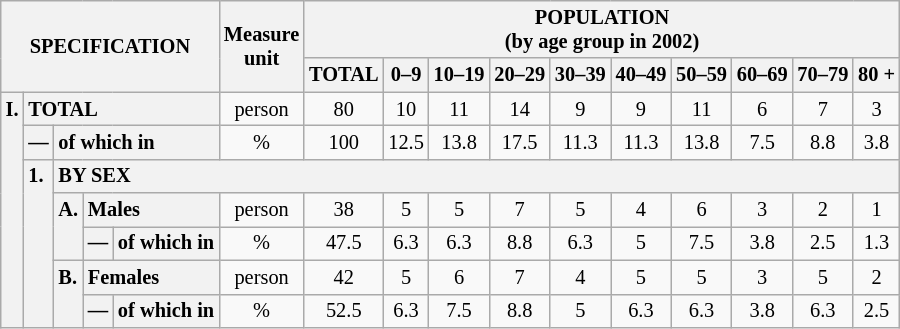<table class="wikitable" style="font-size:85%; text-align:center">
<tr>
<th rowspan="2" colspan="5">SPECIFICATION</th>
<th rowspan="2">Measure<br> unit</th>
<th colspan="10" rowspan="1">POPULATION<br> (by age group in 2002)</th>
</tr>
<tr>
<th>TOTAL</th>
<th>0–9</th>
<th>10–19</th>
<th>20–29</th>
<th>30–39</th>
<th>40–49</th>
<th>50–59</th>
<th>60–69</th>
<th>70–79</th>
<th>80 +</th>
</tr>
<tr>
<th style="text-align:left" valign="top" rowspan="7">I.</th>
<th style="text-align:left" colspan="4">TOTAL</th>
<td>person</td>
<td>80</td>
<td>10</td>
<td>11</td>
<td>14</td>
<td>9</td>
<td>9</td>
<td>11</td>
<td>6</td>
<td>7</td>
<td>3</td>
</tr>
<tr>
<th style="text-align:left" valign="top">—</th>
<th style="text-align:left" colspan="3">of which in</th>
<td>%</td>
<td>100</td>
<td>12.5</td>
<td>13.8</td>
<td>17.5</td>
<td>11.3</td>
<td>11.3</td>
<td>13.8</td>
<td>7.5</td>
<td>8.8</td>
<td>3.8</td>
</tr>
<tr>
<th style="text-align:left" valign="top" rowspan="5">1.</th>
<th style="text-align:left" colspan="14">BY SEX</th>
</tr>
<tr>
<th style="text-align:left" valign="top" rowspan="2">A.</th>
<th style="text-align:left" colspan="2">Males</th>
<td>person</td>
<td>38</td>
<td>5</td>
<td>5</td>
<td>7</td>
<td>5</td>
<td>4</td>
<td>6</td>
<td>3</td>
<td>2</td>
<td>1</td>
</tr>
<tr>
<th style="text-align:left" valign="top">—</th>
<th style="text-align:left" colspan="1">of which in</th>
<td>%</td>
<td>47.5</td>
<td>6.3</td>
<td>6.3</td>
<td>8.8</td>
<td>6.3</td>
<td>5</td>
<td>7.5</td>
<td>3.8</td>
<td>2.5</td>
<td>1.3</td>
</tr>
<tr>
<th style="text-align:left" valign="top" rowspan="2">B.</th>
<th style="text-align:left" colspan="2">Females</th>
<td>person</td>
<td>42</td>
<td>5</td>
<td>6</td>
<td>7</td>
<td>4</td>
<td>5</td>
<td>5</td>
<td>3</td>
<td>5</td>
<td>2</td>
</tr>
<tr>
<th style="text-align:left" valign="top">—</th>
<th style="text-align:left" colspan="1">of which in</th>
<td>%</td>
<td>52.5</td>
<td>6.3</td>
<td>7.5</td>
<td>8.8</td>
<td>5</td>
<td>6.3</td>
<td>6.3</td>
<td>3.8</td>
<td>6.3</td>
<td>2.5</td>
</tr>
</table>
